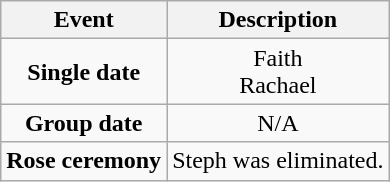<table class="wikitable sortable" style="text-align:center;">
<tr>
<th>Event</th>
<th>Description</th>
</tr>
<tr>
<td><strong>Single date</strong></td>
<td>Faith<br>Rachael</td>
</tr>
<tr>
<td><strong>Group date</strong></td>
<td>N/A</td>
</tr>
<tr>
<td><strong>Rose ceremony</strong></td>
<td>Steph was eliminated.</td>
</tr>
</table>
